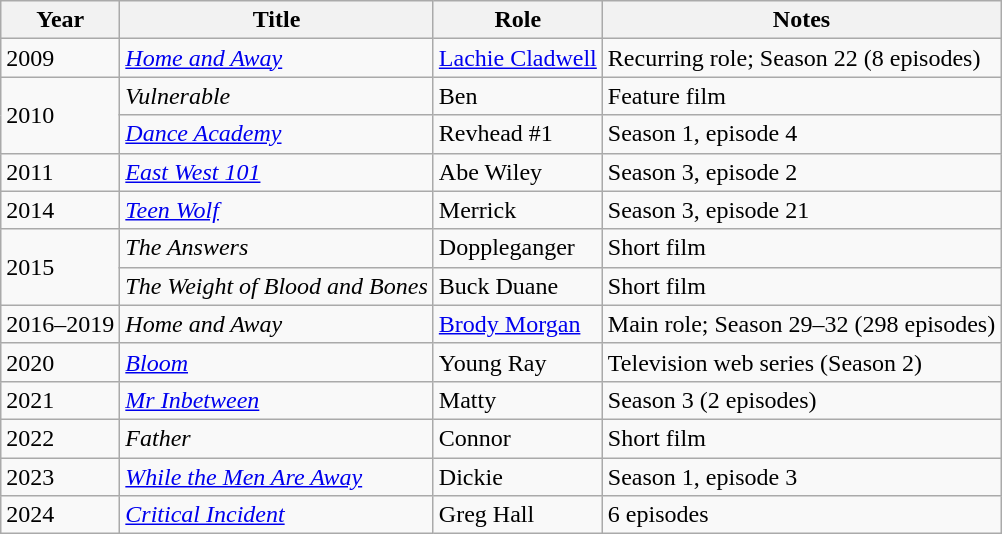<table class="wikitable sortable">
<tr>
<th>Year</th>
<th>Title</th>
<th>Role</th>
<th class="unsortable">Notes</th>
</tr>
<tr>
<td>2009</td>
<td><em><a href='#'>Home and Away</a></em></td>
<td><a href='#'>Lachie Cladwell</a></td>
<td>Recurring role; Season 22 (8 episodes)</td>
</tr>
<tr>
<td rowspan="2">2010</td>
<td><em>Vulnerable</em></td>
<td>Ben</td>
<td>Feature film</td>
</tr>
<tr>
<td><em><a href='#'>Dance Academy</a></em></td>
<td>Revhead #1</td>
<td>Season 1, episode 4</td>
</tr>
<tr>
<td>2011</td>
<td><em><a href='#'>East West 101</a></em></td>
<td>Abe Wiley</td>
<td>Season 3, episode 2</td>
</tr>
<tr>
<td>2014</td>
<td><em><a href='#'>Teen Wolf</a></em></td>
<td>Merrick</td>
<td>Season 3, episode 21</td>
</tr>
<tr>
<td rowspan="2">2015</td>
<td><em>The Answers</em></td>
<td>Doppleganger</td>
<td>Short film</td>
</tr>
<tr>
<td><em>The Weight of Blood and Bones</em></td>
<td>Buck Duane</td>
<td>Short film</td>
</tr>
<tr>
<td>2016–2019</td>
<td><em>Home and Away</em></td>
<td><a href='#'>Brody Morgan</a></td>
<td>Main role; Season 29–32 (298 episodes)</td>
</tr>
<tr>
<td>2020</td>
<td><em><a href='#'>Bloom</a></em></td>
<td>Young Ray</td>
<td>Television web series (Season 2)</td>
</tr>
<tr>
<td>2021</td>
<td><em><a href='#'>Mr Inbetween</a></em></td>
<td>Matty</td>
<td>Season 3 (2 episodes)</td>
</tr>
<tr>
<td>2022</td>
<td><em>Father</em></td>
<td>Connor</td>
<td>Short film</td>
</tr>
<tr>
<td>2023</td>
<td><em><a href='#'>While the Men Are Away</a></em></td>
<td>Dickie</td>
<td>Season 1, episode 3</td>
</tr>
<tr>
<td>2024</td>
<td><em><a href='#'>Critical Incident</a></em></td>
<td>Greg Hall</td>
<td>6 episodes</td>
</tr>
</table>
